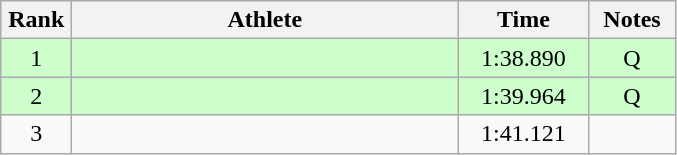<table class=wikitable style="text-align:center">
<tr>
<th width=40>Rank</th>
<th width=250>Athlete</th>
<th width=80>Time</th>
<th width=50>Notes</th>
</tr>
<tr bgcolor="ccffcc">
<td>1</td>
<td align=left></td>
<td>1:38.890</td>
<td>Q</td>
</tr>
<tr bgcolor="ccffcc">
<td>2</td>
<td align=left></td>
<td>1:39.964</td>
<td>Q</td>
</tr>
<tr>
<td>3</td>
<td align=left></td>
<td>1:41.121</td>
<td></td>
</tr>
</table>
